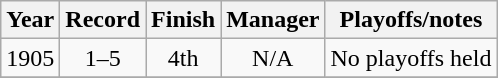<table class="wikitable">
<tr>
<th>Year</th>
<th>Record</th>
<th>Finish</th>
<th>Manager</th>
<th>Playoffs/notes</th>
</tr>
<tr align=center>
<td>1905</td>
<td>1–5</td>
<td>4th</td>
<td>N/A</td>
<td>No playoffs held</td>
</tr>
<tr align=center>
</tr>
</table>
